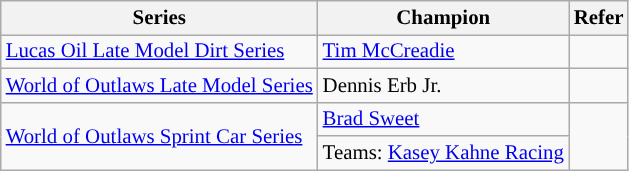<table class="wikitable" style="font-size:87%;">
<tr>
<th>Series</th>
<th>Champion</th>
<th>Refer</th>
</tr>
<tr>
<td><a href='#'>Lucas Oil Late Model Dirt Series</a></td>
<td> <a href='#'>Tim McCreadie</a></td>
<td></td>
</tr>
<tr>
<td><a href='#'>World of Outlaws Late Model Series</a></td>
<td> Dennis Erb Jr.</td>
<td></td>
</tr>
<tr>
<td rowspan=2><a href='#'>World of Outlaws Sprint Car Series</a></td>
<td> <a href='#'>Brad Sweet</a></td>
<td rowspan=2></td>
</tr>
<tr>
<td>Teams:  <a href='#'>Kasey Kahne Racing</a></td>
</tr>
</table>
